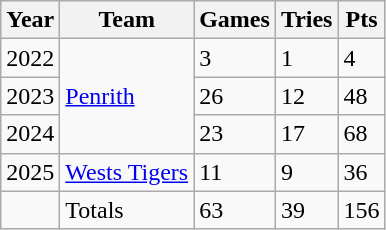<table class="wikitable">
<tr>
<th>Year</th>
<th>Team</th>
<th>Games</th>
<th>Tries</th>
<th>Pts</th>
</tr>
<tr>
<td>2022</td>
<td rowspan="3"> <a href='#'>Penrith</a></td>
<td>3</td>
<td>1</td>
<td>4</td>
</tr>
<tr>
<td>2023</td>
<td>26</td>
<td>12</td>
<td>48</td>
</tr>
<tr>
<td>2024</td>
<td>23</td>
<td>17</td>
<td>68</td>
</tr>
<tr>
<td>2025</td>
<td> <a href='#'>Wests Tigers</a></td>
<td>11</td>
<td>9</td>
<td>36</td>
</tr>
<tr>
<td></td>
<td>Totals</td>
<td>63</td>
<td>39</td>
<td>156</td>
</tr>
</table>
